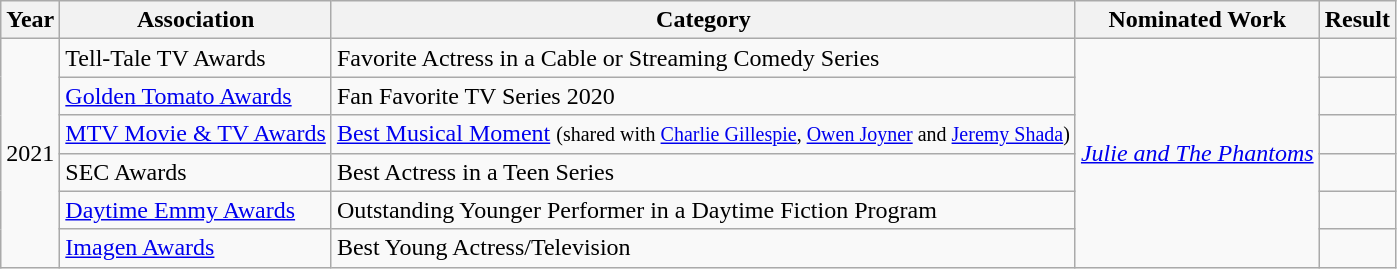<table class="wikitable">
<tr>
<th>Year</th>
<th>Association</th>
<th>Category</th>
<th>Nominated Work</th>
<th>Result</th>
</tr>
<tr>
<td rowspan="6">2021</td>
<td>Tell-Tale TV Awards</td>
<td>Favorite Actress in a Cable or Streaming Comedy Series</td>
<td rowspan="6"><a href='#'><em>Julie and The Phantoms</em></a></td>
<td></td>
</tr>
<tr>
<td><a href='#'>Golden Tomato Awards</a></td>
<td>Fan Favorite TV Series 2020</td>
<td></td>
</tr>
<tr>
<td><a href='#'>MTV Movie & TV Awards</a></td>
<td><a href='#'>Best Musical Moment</a> <small>(shared with <a href='#'>Charlie Gillespie</a>, <a href='#'>Owen Joyner</a> and <a href='#'>Jeremy Shada</a>)</small></td>
<td></td>
</tr>
<tr>
<td>SEC Awards</td>
<td>Best Actress in a Teen Series</td>
<td></td>
</tr>
<tr>
<td><a href='#'>Daytime Emmy Awards</a></td>
<td>Outstanding Younger Performer in a Daytime Fiction Program</td>
<td></td>
</tr>
<tr>
<td><a href='#'>Imagen Awards</a></td>
<td>Best Young Actress/Television</td>
<td></td>
</tr>
</table>
